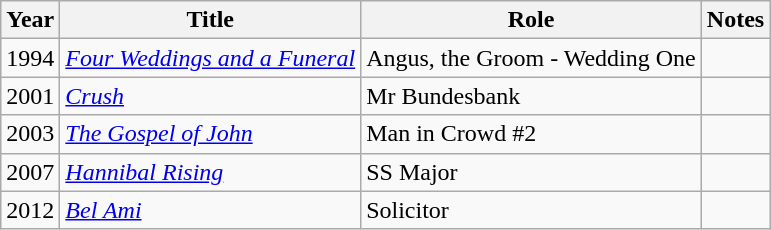<table class="wikitable sortable jquery-tablesorter">
<tr>
<th>Year</th>
<th>Title</th>
<th>Role</th>
<th>Notes</th>
</tr>
<tr>
<td>1994</td>
<td><em><a href='#'>Four Weddings and a Funeral</a></em></td>
<td>Angus, the Groom - Wedding One</td>
<td></td>
</tr>
<tr>
<td>2001</td>
<td><em><a href='#'>Crush</a></em></td>
<td>Mr Bundesbank</td>
<td></td>
</tr>
<tr>
<td>2003</td>
<td><em><a href='#'>The Gospel of John</a></em></td>
<td>Man in Crowd #2</td>
<td></td>
</tr>
<tr>
<td>2007</td>
<td><em><a href='#'>Hannibal Rising</a></em></td>
<td>SS Major</td>
<td></td>
</tr>
<tr>
<td>2012</td>
<td><em><a href='#'>Bel Ami</a></em></td>
<td>Solicitor</td>
<td></td>
</tr>
</table>
